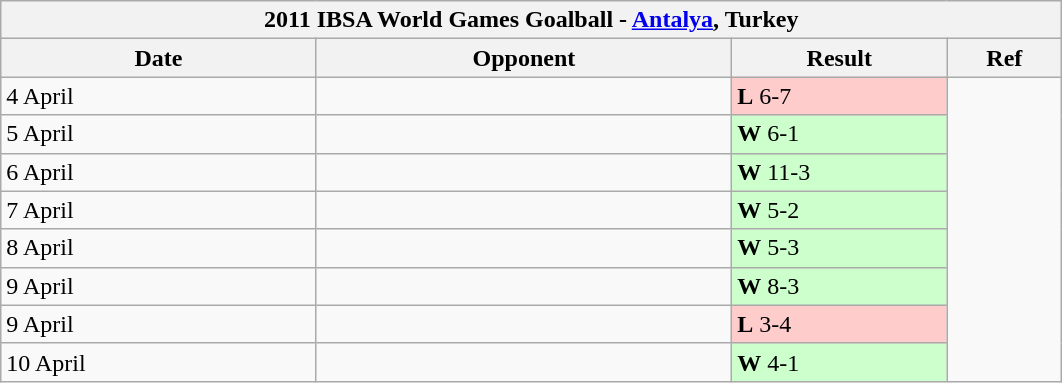<table class="wikitable">
<tr>
<th width=700 colspan=4>2011 IBSA World Games Goalball - <a href='#'>Antalya</a>, Turkey </th>
</tr>
<tr>
<th width=150>Date</th>
<th width=200>Opponent</th>
<th width=100>Result</th>
<th width=50>Ref</th>
</tr>
<tr>
<td>4 April</td>
<td></td>
<td bgcolor=#fcc><strong>L</strong> 6-7</td>
<td rowspan=8></td>
</tr>
<tr>
<td>5 April</td>
<td></td>
<td bgcolor=#cfc><strong>W</strong> 6-1</td>
</tr>
<tr>
<td>6 April</td>
<td></td>
<td bgcolor=#cfc><strong>W</strong> 11-3</td>
</tr>
<tr>
<td>7 April</td>
<td></td>
<td bgcolor=#cfc><strong>W</strong> 5-2</td>
</tr>
<tr>
<td>8 April</td>
<td></td>
<td bgcolor=#cfc><strong>W</strong> 5-3</td>
</tr>
<tr>
<td>9 April</td>
<td></td>
<td bgcolor=#cfc><strong>W</strong> 8-3</td>
</tr>
<tr>
<td>9 April</td>
<td></td>
<td bgcolor=#fcc><strong>L</strong> 3-4</td>
</tr>
<tr>
<td>10 April</td>
<td></td>
<td bgcolor=#cfc><strong>W</strong> 4-1</td>
</tr>
</table>
